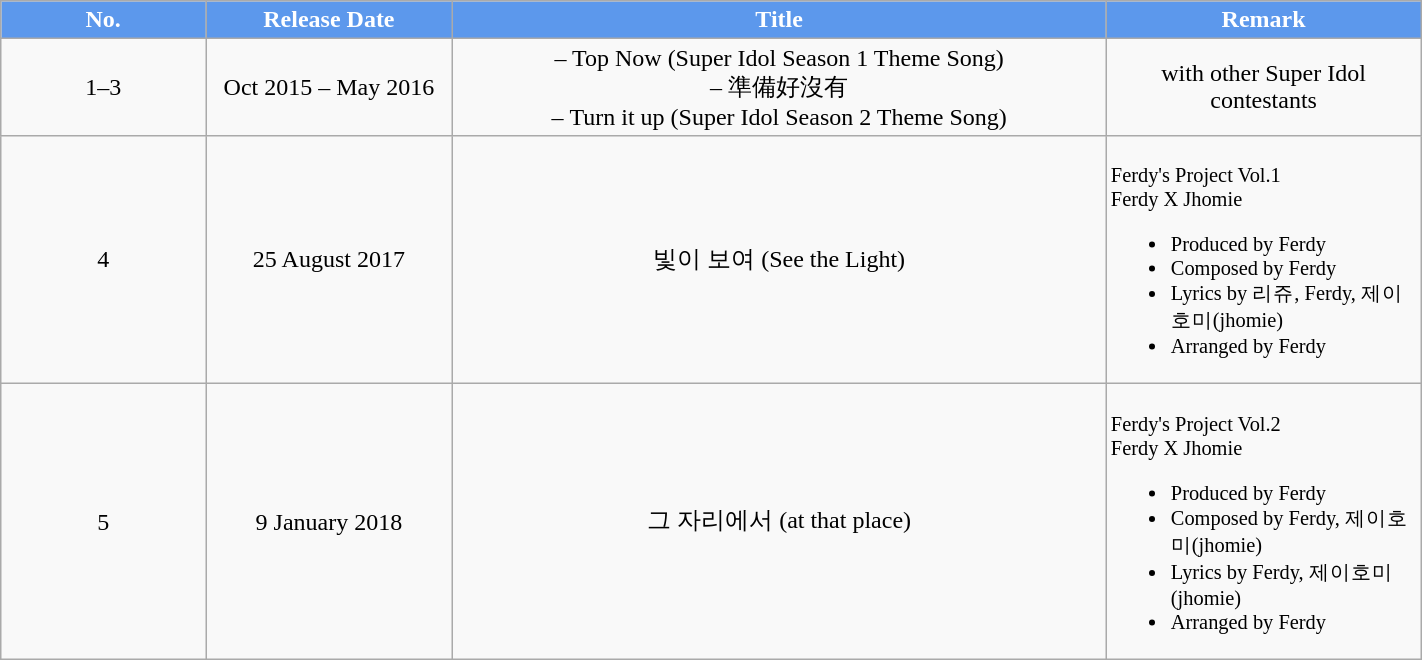<table class="wikitable" width="75%" style="text-align:center;">
<tr style="background:#5C98EC; color:white">
<td style="width:2%"><strong> No.</strong></td>
<td style="width:2%"><strong>Release Date</strong></td>
<td style="width:7%"><strong>Title</strong></td>
<td style="width:2%"><strong>Remark</strong></td>
</tr>
<tr>
<td>1–3</td>
<td>Oct 2015 – May 2016</td>
<td>– Top Now (Super Idol Season 1 Theme Song) <br> – 準備好沒有 <br> – Turn it up (Super Idol Season 2 Theme Song)</td>
<td>with other Super Idol contestants</td>
</tr>
<tr>
<td>4</td>
<td>25 August 2017</td>
<td>빛이 보여 (See the Light)</td>
<td align="left" style="font-size: 85%;"><br>Ferdy's Project Vol.1 <br> Ferdy X Jhomie<ul><li>Produced by Ferdy</li><li>Composed by Ferdy</li><li>Lyrics by 리쥬, Ferdy, 제이호미(jhomie)</li><li>Arranged by Ferdy</li></ul></td>
</tr>
<tr>
<td>5</td>
<td>9 January 2018</td>
<td>그 자리에서 (at that place)</td>
<td align="left" style="font-size: 85%;"><br>Ferdy's Project Vol.2 <br> Ferdy X Jhomie<ul><li>Produced by Ferdy</li><li>Composed by Ferdy, 제이호미(jhomie)</li><li>Lyrics by Ferdy, 제이호미(jhomie)</li><li>Arranged by Ferdy</li></ul></td>
</tr>
</table>
